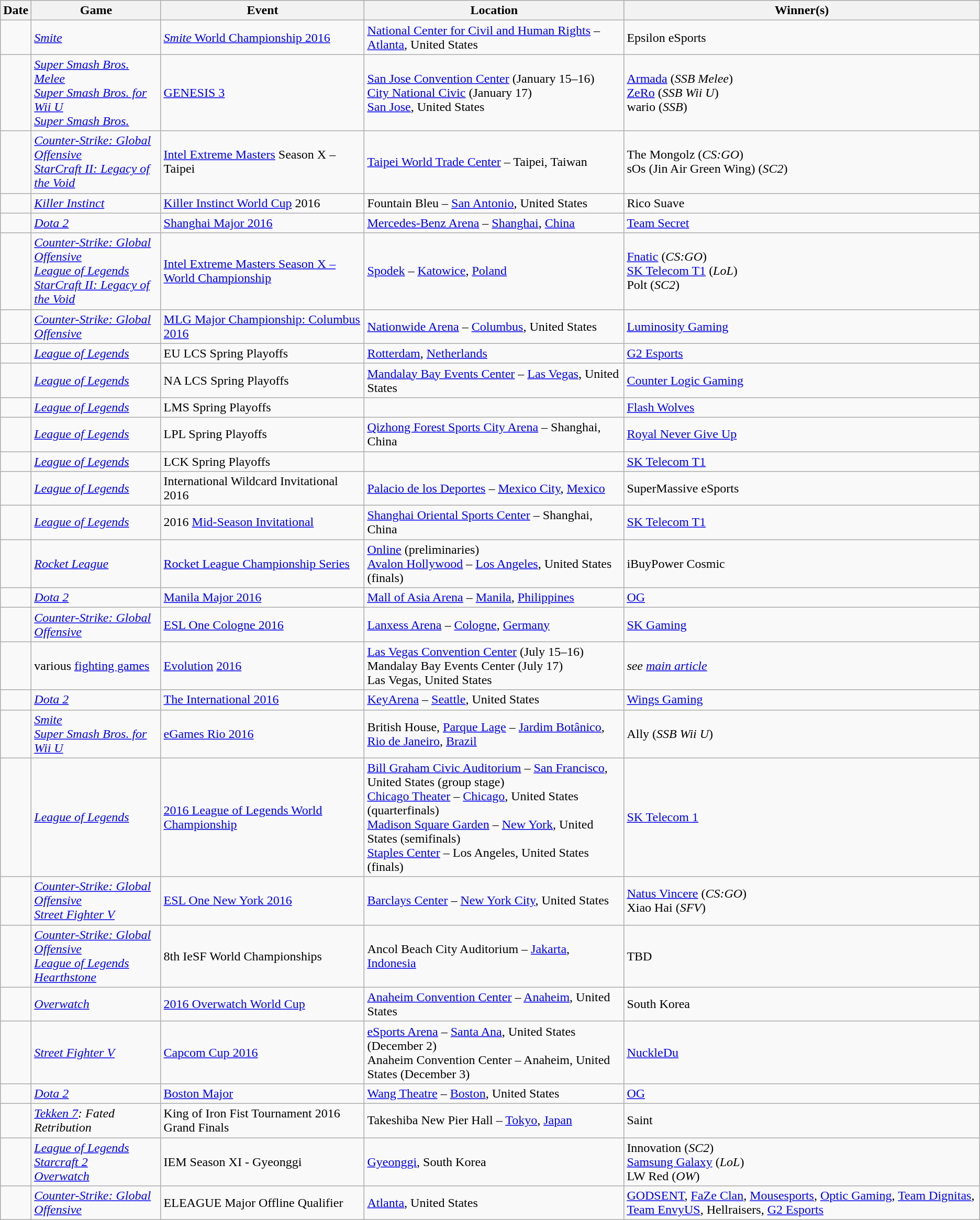<table class="wikitable sortable">
<tr>
<th>Date</th>
<th>Game</th>
<th>Event</th>
<th>Location</th>
<th>Winner(s)</th>
</tr>
<tr>
<td></td>
<td><em><a href='#'>Smite</a></em></td>
<td><a href='#'><em>Smite</em> World Championship 2016</a></td>
<td><a href='#'>National Center for Civil and Human Rights</a> – <a href='#'>Atlanta</a>, United States</td>
<td>Epsilon eSports</td>
</tr>
<tr>
<td></td>
<td><em><a href='#'>Super Smash Bros. Melee</a></em> <br> <em><a href='#'>Super Smash Bros. for Wii U</a></em> <br> <em><a href='#'>Super Smash Bros.</a></em></td>
<td><a href='#'>GENESIS 3</a></td>
<td><a href='#'>San Jose Convention Center</a> (January 15–16) <br> <a href='#'>City National Civic</a> (January 17) <br> <a href='#'>San Jose</a>, United States</td>
<td><a href='#'>Armada</a> (<em>SSB Melee</em>) <br> <a href='#'>ZeRo</a> (<em>SSB Wii U</em>) <br> wario (<em>SSB</em>)</td>
</tr>
<tr>
<td></td>
<td><em><a href='#'>Counter-Strike: Global Offensive</a></em> <br> <em><a href='#'>StarCraft II: Legacy of the Void</a></em></td>
<td><a href='#'>Intel Extreme Masters</a> Season X – Taipei</td>
<td><a href='#'>Taipei World Trade Center</a> – Taipei, Taiwan</td>
<td>The Mongolz (<em>CS:GO</em>)<br>sOs (Jin Air Green Wing) (<em>SC2</em>)</td>
</tr>
<tr>
<td></td>
<td><em><a href='#'>Killer Instinct</a></em></td>
<td><a href='#'>Killer Instinct World Cup</a> 2016</td>
<td>Fountain Bleu – <a href='#'>San Antonio</a>, United States</td>
<td>Rico Suave</td>
</tr>
<tr>
<td></td>
<td><em><a href='#'>Dota 2</a></em></td>
<td><a href='#'>Shanghai Major 2016</a></td>
<td><a href='#'>Mercedes-Benz Arena</a> – <a href='#'>Shanghai</a>, <a href='#'>China</a></td>
<td><a href='#'>Team Secret</a></td>
</tr>
<tr>
<td></td>
<td><em><a href='#'>Counter-Strike: Global Offensive</a></em> <br> <em><a href='#'>League of Legends</a></em> <br> <em><a href='#'>StarCraft II: Legacy of the Void</a></em></td>
<td><a href='#'>Intel Extreme Masters Season X – World Championship</a></td>
<td><a href='#'>Spodek</a> – <a href='#'>Katowice</a>, <a href='#'>Poland</a></td>
<td><a href='#'>Fnatic</a> (<em>CS:GO</em>) <br> <a href='#'>SK Telecom T1</a> (<em>LoL</em>) <br> Polt (<em>SC2</em>)</td>
</tr>
<tr>
<td></td>
<td><em><a href='#'>Counter-Strike: Global Offensive</a></em></td>
<td><a href='#'>MLG Major Championship: Columbus 2016</a></td>
<td><a href='#'>Nationwide Arena</a> – <a href='#'>Columbus</a>, United States</td>
<td><a href='#'>Luminosity Gaming</a></td>
</tr>
<tr>
<td></td>
<td><em><a href='#'>League of Legends</a></em></td>
<td>EU LCS Spring Playoffs</td>
<td><a href='#'>Rotterdam</a>, <a href='#'>Netherlands</a></td>
<td><a href='#'>G2 Esports</a></td>
</tr>
<tr>
<td></td>
<td><em><a href='#'>League of Legends</a></em></td>
<td>NA LCS Spring Playoffs</td>
<td><a href='#'>Mandalay Bay Events Center</a> – <a href='#'>Las Vegas</a>, United States</td>
<td><a href='#'>Counter Logic Gaming</a></td>
</tr>
<tr>
<td></td>
<td><em><a href='#'>League of Legends</a></em></td>
<td>LMS Spring Playoffs</td>
<td></td>
<td><a href='#'>Flash Wolves</a></td>
</tr>
<tr>
<td></td>
<td><em><a href='#'>League of Legends</a></em></td>
<td>LPL Spring Playoffs</td>
<td><a href='#'>Qizhong Forest Sports City Arena</a> – Shanghai, China</td>
<td><a href='#'>Royal Never Give Up</a></td>
</tr>
<tr>
<td></td>
<td><em><a href='#'>League of Legends</a></em></td>
<td>LCK Spring Playoffs</td>
<td></td>
<td><a href='#'>SK Telecom T1</a></td>
</tr>
<tr>
<td></td>
<td><em><a href='#'>League of Legends</a></em></td>
<td>International Wildcard Invitational 2016</td>
<td><a href='#'>Palacio de los Deportes</a> – <a href='#'>Mexico City</a>, <a href='#'>Mexico</a></td>
<td>SuperMassive eSports</td>
</tr>
<tr>
<td></td>
<td><em><a href='#'>League of Legends</a></em></td>
<td>2016 <a href='#'>Mid-Season Invitational</a></td>
<td><a href='#'>Shanghai Oriental Sports Center</a> – Shanghai, China</td>
<td><a href='#'>SK Telecom T1</a></td>
</tr>
<tr>
<td></td>
<td><em><a href='#'>Rocket League</a></em></td>
<td><a href='#'>Rocket League Championship Series</a></td>
<td><a href='#'>Online</a> (preliminaries)<br><a href='#'>Avalon Hollywood</a> – <a href='#'>Los Angeles</a>, United States (finals)</td>
<td>iBuyPower Cosmic</td>
</tr>
<tr>
<td></td>
<td><em><a href='#'>Dota 2</a></em></td>
<td><a href='#'>Manila Major 2016</a></td>
<td><a href='#'>Mall of Asia Arena</a> – <a href='#'>Manila</a>, <a href='#'>Philippines</a></td>
<td><a href='#'>OG</a></td>
</tr>
<tr>
<td></td>
<td><em><a href='#'>Counter-Strike: Global Offensive</a></em></td>
<td><a href='#'>ESL One Cologne 2016</a></td>
<td><a href='#'>Lanxess Arena</a> – <a href='#'>Cologne</a>, <a href='#'>Germany</a></td>
<td><a href='#'>SK Gaming</a></td>
</tr>
<tr>
<td></td>
<td>various <a href='#'>fighting games</a></td>
<td><a href='#'>Evolution</a> <a href='#'>2016</a></td>
<td><a href='#'>Las Vegas Convention Center</a> (July 15–16) <br> Mandalay Bay Events Center (July 17) <br> Las Vegas, United States</td>
<td><em>see <a href='#'>main article</a></em></td>
</tr>
<tr>
<td></td>
<td><em><a href='#'>Dota 2</a></em></td>
<td><a href='#'>The International 2016</a></td>
<td><a href='#'>KeyArena</a> – <a href='#'>Seattle</a>, United States</td>
<td><a href='#'>Wings Gaming</a></td>
</tr>
<tr>
<td></td>
<td><em><a href='#'>Smite</a></em> <br> <em><a href='#'>Super Smash Bros. for Wii U</a></em></td>
<td><a href='#'>eGames Rio 2016</a></td>
<td>British House, <a href='#'>Parque Lage</a> – <a href='#'>Jardim Botânico</a>, <a href='#'>Rio de Janeiro</a>, <a href='#'>Brazil</a></td>
<td>Ally (<em>SSB Wii U</em>)</td>
</tr>
<tr>
<td></td>
<td><em><a href='#'>League of Legends</a></em></td>
<td><a href='#'>2016 League of Legends World Championship</a></td>
<td><a href='#'>Bill Graham Civic Auditorium</a> – <a href='#'>San Francisco</a>, United States (group stage) <br> <a href='#'>Chicago Theater</a> – <a href='#'>Chicago</a>, United States (quarterfinals) <br> <a href='#'>Madison Square Garden</a> – <a href='#'>New York</a>, United States (semifinals) <br> <a href='#'>Staples Center</a> – Los Angeles, United States (finals)</td>
<td><a href='#'>SK Telecom 1</a></td>
</tr>
<tr>
<td></td>
<td><em><a href='#'>Counter-Strike: Global Offensive</a></em> <br> <em><a href='#'>Street Fighter V</a></em></td>
<td><a href='#'>ESL One New York 2016</a></td>
<td><a href='#'>Barclays Center</a> – <a href='#'>New York City</a>, United States</td>
<td><a href='#'>Natus Vincere</a> (<em>CS:GO</em>) <br> Xiao Hai (<em>SFV</em>)</td>
</tr>
<tr>
<td></td>
<td><em><a href='#'>Counter-Strike: Global Offensive</a></em> <br> <em><a href='#'>League of Legends</a></em> <br> <em><a href='#'>Hearthstone</a></em></td>
<td>8th IeSF World Championships</td>
<td>Ancol Beach City Auditorium – <a href='#'>Jakarta</a>, <a href='#'>Indonesia</a></td>
<td>TBD</td>
</tr>
<tr>
<td></td>
<td><em><a href='#'>Overwatch</a></em></td>
<td><a href='#'>2016 Overwatch World Cup</a></td>
<td><a href='#'>Anaheim Convention Center</a> – <a href='#'>Anaheim</a>, United States</td>
<td>South Korea</td>
</tr>
<tr>
<td></td>
<td><em><a href='#'>Street Fighter V</a></em></td>
<td><a href='#'>Capcom Cup 2016</a></td>
<td><a href='#'>eSports Arena</a> – <a href='#'>Santa Ana</a>, United States (December 2) <br> Anaheim Convention Center – Anaheim, United States (December 3)</td>
<td><a href='#'>NuckleDu</a></td>
</tr>
<tr>
<td></td>
<td><em><a href='#'>Dota 2</a></em></td>
<td><a href='#'>Boston Major</a></td>
<td><a href='#'>Wang Theatre</a>  – <a href='#'>Boston</a>, United States</td>
<td><a href='#'>OG</a></td>
</tr>
<tr>
<td></td>
<td><em><a href='#'>Tekken 7</a>: Fated Retribution</em></td>
<td>King of Iron Fist Tournament 2016 Grand Finals</td>
<td>Takeshiba New Pier Hall – <a href='#'>Tokyo</a>, <a href='#'>Japan</a></td>
<td>Saint</td>
</tr>
<tr>
<td></td>
<td><em><a href='#'>League of Legends</a></em><br><em><a href='#'>Starcraft 2</a></em><br><em><a href='#'>Overwatch</a></em></td>
<td>IEM Season XI - Gyeonggi</td>
<td><a href='#'>Gyeonggi</a>, South Korea</td>
<td>Innovation (<em>SC2</em>) <br> <a href='#'>Samsung Galaxy</a> (<em>LoL</em>) <br> LW Red (<em>OW</em>)</td>
</tr>
<tr>
<td></td>
<td><em><a href='#'>Counter-Strike: Global Offensive</a></em></td>
<td>ELEAGUE Major Offline Qualifier</td>
<td><a href='#'>Atlanta</a>, United States</td>
<td><a href='#'>GODSENT</a>, <a href='#'>FaZe Clan</a>, <a href='#'>Mousesports</a>, <a href='#'>Optic Gaming</a>, <a href='#'>Team Dignitas</a>, <a href='#'>Team EnvyUS</a>, Hellraisers, <a href='#'>G2 Esports</a></td>
</tr>
</table>
